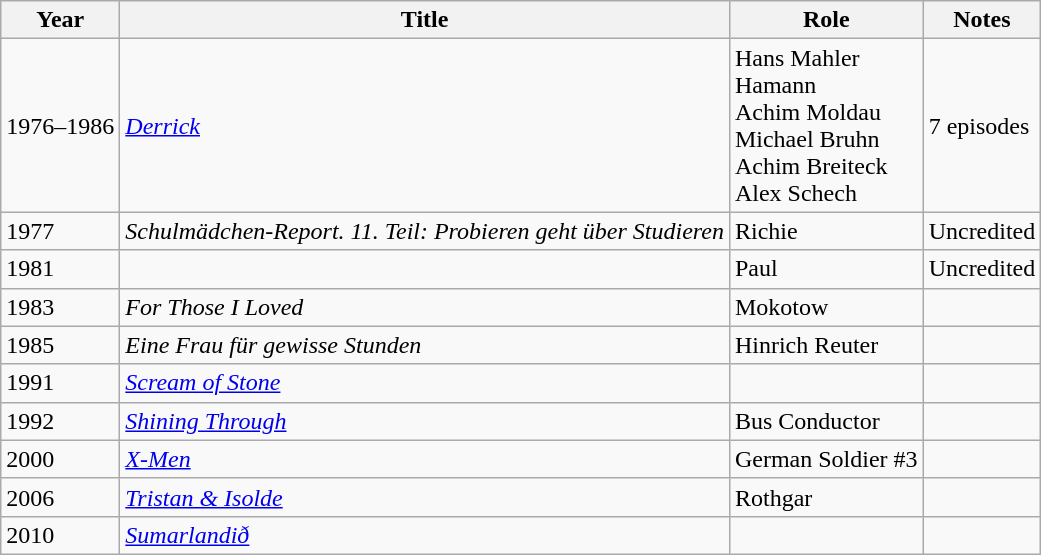<table class="wikitable">
<tr>
<th>Year</th>
<th>Title</th>
<th>Role</th>
<th>Notes</th>
</tr>
<tr>
<td>1976–1986</td>
<td><em><a href='#'>Derrick</a></em></td>
<td>Hans Mahler<br>Hamann<br>Achim Moldau<br>Michael Bruhn<br>Achim Breiteck<br>Alex Schech</td>
<td>7 episodes</td>
</tr>
<tr>
<td>1977</td>
<td><em>Schulmädchen-Report. 11. Teil: Probieren geht über Studieren</em></td>
<td>Richie</td>
<td>Uncredited</td>
</tr>
<tr>
<td>1981</td>
<td><em></em></td>
<td>Paul</td>
<td>Uncredited</td>
</tr>
<tr>
<td>1983</td>
<td><em>For Those I Loved</em></td>
<td>Mokotow</td>
<td></td>
</tr>
<tr>
<td>1985</td>
<td><em>Eine Frau für gewisse Stunden</em></td>
<td>Hinrich Reuter</td>
<td></td>
</tr>
<tr>
<td>1991</td>
<td><em><a href='#'>Scream of Stone</a></em></td>
<td></td>
<td></td>
</tr>
<tr>
<td>1992</td>
<td><em><a href='#'>Shining Through</a></em></td>
<td>Bus Conductor</td>
<td></td>
</tr>
<tr>
<td>2000</td>
<td><em><a href='#'>X-Men</a></em></td>
<td>German Soldier #3</td>
<td></td>
</tr>
<tr>
<td>2006</td>
<td><em><a href='#'>Tristan & Isolde</a></em></td>
<td>Rothgar</td>
<td></td>
</tr>
<tr>
<td>2010</td>
<td><em><a href='#'>Sumarlandið</a></em></td>
<td></td>
<td></td>
</tr>
</table>
